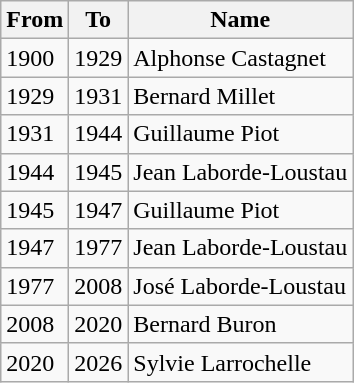<table class="wikitable">
<tr>
<th>From</th>
<th>To</th>
<th>Name</th>
</tr>
<tr>
<td>1900</td>
<td>1929</td>
<td>Alphonse Castagnet</td>
</tr>
<tr>
<td>1929</td>
<td>1931</td>
<td>Bernard Millet</td>
</tr>
<tr>
<td>1931</td>
<td>1944</td>
<td>Guillaume Piot</td>
</tr>
<tr>
<td>1944</td>
<td>1945</td>
<td>Jean Laborde-Loustau</td>
</tr>
<tr>
<td>1945</td>
<td>1947</td>
<td>Guillaume Piot</td>
</tr>
<tr>
<td>1947</td>
<td>1977</td>
<td>Jean Laborde-Loustau</td>
</tr>
<tr>
<td>1977</td>
<td>2008</td>
<td>José Laborde-Loustau</td>
</tr>
<tr>
<td>2008</td>
<td>2020</td>
<td>Bernard Buron</td>
</tr>
<tr>
<td>2020</td>
<td>2026</td>
<td>Sylvie Larrochelle</td>
</tr>
</table>
